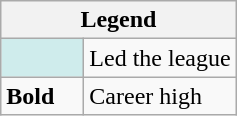<table class="wikitable mw-collapsible mw-collapsed">
<tr>
<th colspan="2">Legend</th>
</tr>
<tr>
<td style="background:#cfecec; width:3em;"></td>
<td>Led the league</td>
</tr>
<tr>
<td><strong>Bold</strong></td>
<td>Career high</td>
</tr>
</table>
